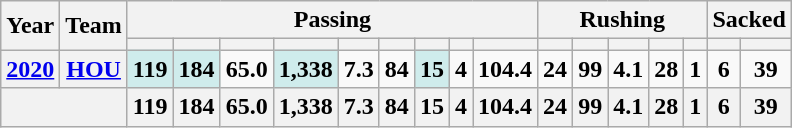<table class="wikitable" style="text-align:center;">
<tr>
<th rowspan="2">Year</th>
<th rowspan="2">Team</th>
<th colspan="9">Passing</th>
<th colspan="5">Rushing</th>
<th colspan="2">Sacked</th>
</tr>
<tr>
<th></th>
<th></th>
<th></th>
<th></th>
<th></th>
<th></th>
<th></th>
<th></th>
<th></th>
<th></th>
<th></th>
<th></th>
<th></th>
<th></th>
<th></th>
<th></th>
</tr>
<tr>
<th><a href='#'>2020</a></th>
<th><a href='#'>HOU</a></th>
<td style="background:#cfecec;"><strong>119</strong></td>
<td style="background:#cfecec;"><strong>184</strong></td>
<td><strong>65.0</strong></td>
<td style="background:#cfecec;"><strong>1,338</strong></td>
<td><strong>7.3</strong></td>
<td><strong>84</strong></td>
<td style="background:#cfecec;"><strong>15</strong></td>
<td><strong>4</strong></td>
<td><strong>104.4</strong></td>
<td><strong>24</strong></td>
<td><strong>99</strong></td>
<td><strong>4.1</strong></td>
<td><strong>28</strong></td>
<td><strong>1</strong></td>
<td><strong>6</strong></td>
<td><strong>39</strong></td>
</tr>
<tr>
<th colspan="2"></th>
<th>119</th>
<th>184</th>
<th>65.0</th>
<th>1,338</th>
<th>7.3</th>
<th>84</th>
<th>15</th>
<th>4</th>
<th>104.4</th>
<th>24</th>
<th>99</th>
<th>4.1</th>
<th>28</th>
<th>1</th>
<th>6</th>
<th>39</th>
</tr>
</table>
